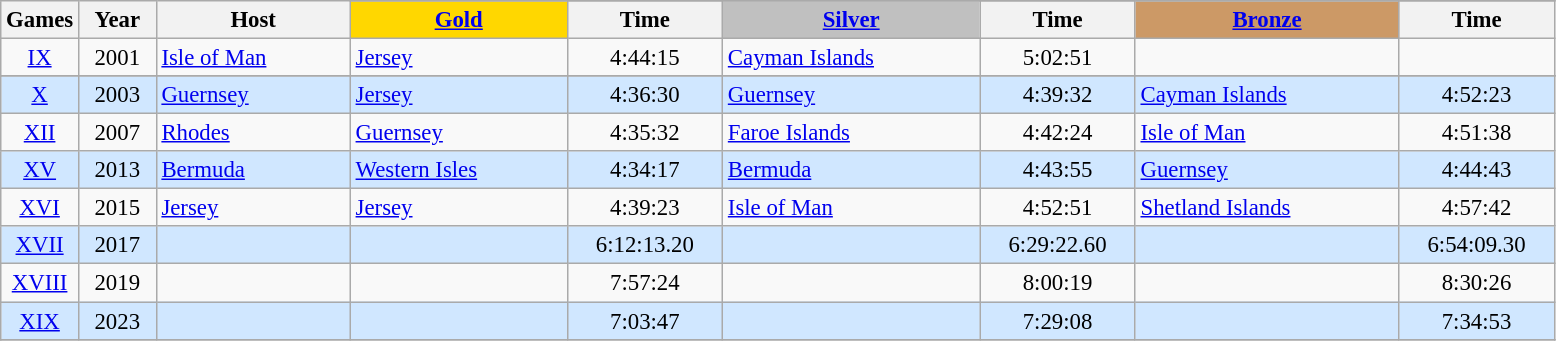<table class="wikitable" style="text-align: center; font-size:95%;">
<tr>
<th rowspan="2" style="width:5%;">Games</th>
<th rowspan="2" style="width:5%;">Year</th>
<th rowspan="2" style="width:12.5%;">Host</th>
</tr>
<tr>
<th style="background-color: gold"><a href='#'>Gold</a></th>
<th width=10%>Time</th>
<th style="background-color: silver"><a href='#'>Silver</a></th>
<th width=10%>Time</th>
<th style="background-color: #CC9966"><a href='#'>Bronze</a></th>
<th width=10%>Time</th>
</tr>
<tr>
<td><a href='#'>IX</a></td>
<td>2001</td>
<td align="left"> <a href='#'>Isle of Man</a></td>
<td align="left"> <a href='#'>Jersey</a></td>
<td>4:44:15</td>
<td align="left"> <a href='#'>Cayman Islands</a></td>
<td>5:02:51</td>
<td></td>
<td></td>
</tr>
<tr>
</tr>
<tr style="text-align:center; background:#d0e7ff;">
<td><a href='#'>X</a></td>
<td>2003</td>
<td align="left"> <a href='#'>Guernsey</a></td>
<td align="left"> <a href='#'>Jersey</a></td>
<td>4:36:30</td>
<td align="left"> <a href='#'>Guernsey</a></td>
<td>4:39:32</td>
<td align="left"> <a href='#'>Cayman Islands</a></td>
<td>4:52:23</td>
</tr>
<tr>
<td><a href='#'>XII</a></td>
<td>2007</td>
<td align="left"> <a href='#'>Rhodes</a></td>
<td align="left"> <a href='#'>Guernsey</a></td>
<td>4:35:32</td>
<td align="left"> <a href='#'>Faroe Islands</a></td>
<td>4:42:24</td>
<td align="left"> <a href='#'>Isle of Man</a></td>
<td>4:51:38</td>
</tr>
<tr style="text-align:center; background:#d0e7ff;">
<td><a href='#'>XV</a></td>
<td>2013</td>
<td align="left"> <a href='#'>Bermuda</a></td>
<td align="left"> <a href='#'>Western Isles</a></td>
<td>4:34:17</td>
<td align="left"> <a href='#'>Bermuda</a></td>
<td>4:43:55</td>
<td align="left"> <a href='#'>Guernsey</a></td>
<td>4:44:43</td>
</tr>
<tr>
<td><a href='#'>XVI</a></td>
<td>2015</td>
<td align="left"> <a href='#'>Jersey</a></td>
<td align="left"> <a href='#'>Jersey</a></td>
<td>4:39:23</td>
<td align="left"> <a href='#'>Isle of Man</a></td>
<td>4:52:51</td>
<td align="left"> <a href='#'>Shetland Islands</a></td>
<td>4:57:42</td>
</tr>
<tr style="text-align:center; background:#d0e7ff;">
<td><a href='#'>XVII</a></td>
<td>2017</td>
<td align="left"></td>
<td align="left"></td>
<td>6:12:13.20</td>
<td align="left"></td>
<td>6:29:22.60</td>
<td align="left"></td>
<td>6:54:09.30</td>
</tr>
<tr align=center>
<td><a href='#'>XVIII</a></td>
<td>2019</td>
<td align="left"></td>
<td align="left"></td>
<td>7:57:24</td>
<td align="left"></td>
<td>8:00:19</td>
<td align="left"></td>
<td>8:30:26</td>
</tr>
<tr style="text-align:center; background:#d0e7ff;">
<td><a href='#'>XIX</a></td>
<td>2023</td>
<td align="left"></td>
<td align="left"></td>
<td>7:03:47</td>
<td align="left"></td>
<td>7:29:08</td>
<td align="left"></td>
<td>7:34:53</td>
</tr>
<tr align=center>
</tr>
</table>
